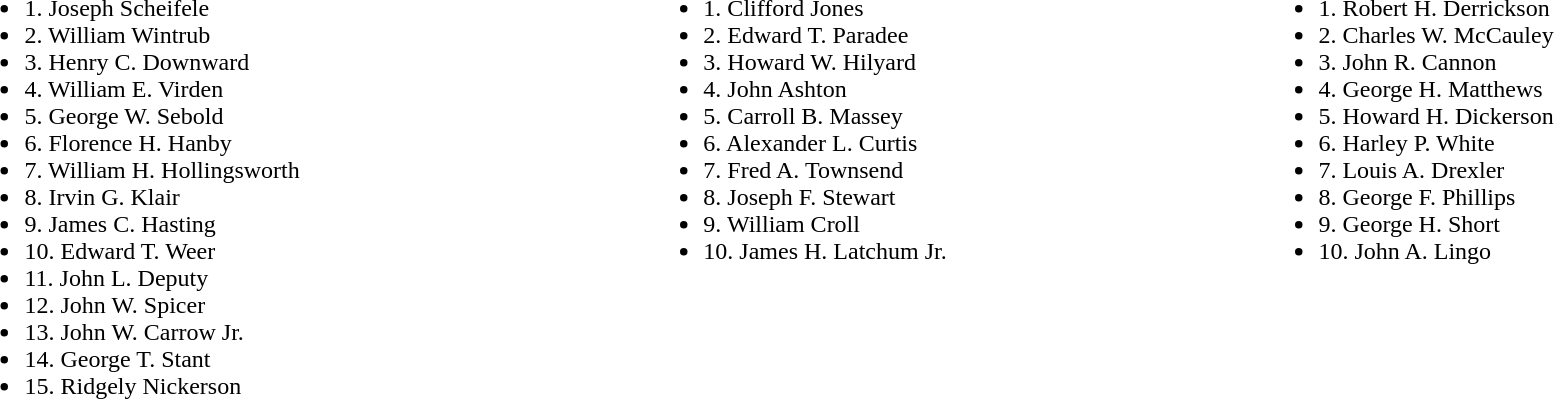<table width=100%>
<tr valign=top>
<td><br><ul><li>1. Joseph Scheifele</li><li>2. William Wintrub</li><li>3. Henry C. Downward</li><li>4. William E. Virden</li><li>5. George W. Sebold</li><li>6. Florence H. Hanby</li><li>7. William H. Hollingsworth</li><li>8. Irvin G. Klair</li><li>9. James C. Hasting</li><li>10. Edward T. Weer</li><li>11. John L. Deputy</li><li>12. John W. Spicer</li><li>13. John W. Carrow Jr.</li><li>14. George T. Stant</li><li>15. Ridgely Nickerson</li></ul></td>
<td><br><ul><li>1. Clifford Jones</li><li>2. Edward T. Paradee</li><li>3. Howard W. Hilyard</li><li>4. John Ashton</li><li>5. Carroll B. Massey</li><li>6. Alexander L. Curtis</li><li>7. Fred A. Townsend</li><li>8. Joseph F. Stewart</li><li>9. William Croll</li><li>10. James H. Latchum Jr.</li></ul></td>
<td><br><ul><li>1. Robert H. Derrickson</li><li>2. Charles W. McCauley</li><li>3. John R. Cannon</li><li>4. George H. Matthews</li><li>5. Howard H. Dickerson</li><li>6. Harley P. White</li><li>7. Louis A. Drexler</li><li>8. George F. Phillips</li><li>9. George H. Short</li><li>10. John A. Lingo</li></ul></td>
</tr>
</table>
